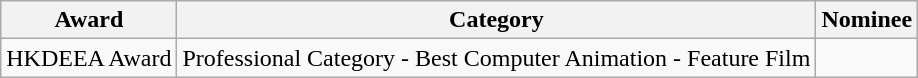<table class="wikitable sortable">
<tr>
<th>Award</th>
<th>Category</th>
<th>Nominee</th>
</tr>
<tr>
<td rowspan="2">HKDEEA Award</td>
<td>Professional Category - Best Computer Animation - Feature Film</td>
<td></td>
</tr>
</table>
